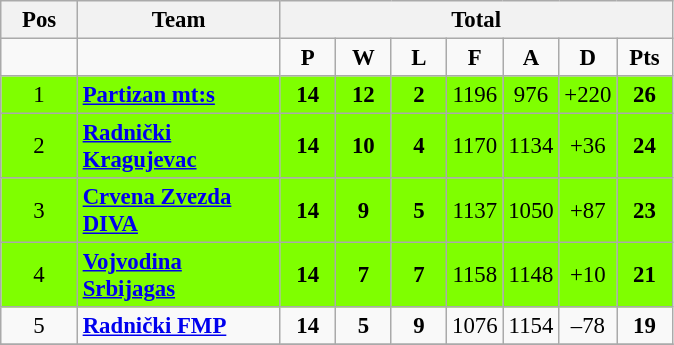<table class="wikitable sortable" style="text-align: center; font-size:95%">
<tr>
<th width="44">Pos</th>
<th width="128">Team</th>
<th colspan=7>Total</th>
</tr>
<tr>
<td></td>
<td></td>
<td width="30"><strong>P</strong></td>
<td width="30"><strong>W</strong></td>
<td width="30"><strong>L</strong></td>
<td width="30"><strong>F</strong></td>
<td width="30"><strong>A</strong></td>
<td width="30"><strong>D</strong></td>
<td width="30"><strong>Pts</strong></td>
</tr>
<tr bgcolor="#7fff00">
<td>1</td>
<td align="left"><strong><a href='#'>Partizan mt:s</a></strong></td>
<td><strong>14</strong></td>
<td><strong>12</strong></td>
<td><strong>2</strong></td>
<td>1196</td>
<td>976</td>
<td>+220</td>
<td><strong>26</strong></td>
</tr>
<tr bgcolor="#7fff00">
<td>2</td>
<td align="left"><strong><a href='#'>Radnički Kragujevac</a></strong></td>
<td><strong>14</strong></td>
<td><strong>10</strong></td>
<td><strong>4</strong></td>
<td>1170</td>
<td>1134</td>
<td>+36</td>
<td><strong>24</strong></td>
</tr>
<tr bgcolor="#7fff00">
<td>3</td>
<td align="left"><strong><a href='#'>Crvena Zvezda DIVA</a></strong></td>
<td><strong>14</strong></td>
<td><strong>9</strong></td>
<td><strong>5</strong></td>
<td>1137</td>
<td>1050</td>
<td>+87</td>
<td><strong>23</strong></td>
</tr>
<tr bgcolor="#7fff00">
<td>4</td>
<td align="left"><strong><a href='#'>Vojvodina Srbijagas</a></strong></td>
<td><strong>14</strong></td>
<td><strong>7</strong></td>
<td><strong>7</strong></td>
<td>1158</td>
<td>1148</td>
<td>+10</td>
<td><strong>21</strong></td>
</tr>
<tr>
<td>5</td>
<td align="left"><strong><a href='#'>Radnički FMP</a></strong></td>
<td><strong>14</strong></td>
<td><strong>5</strong></td>
<td><strong>9</strong></td>
<td>1076</td>
<td>1154</td>
<td>–78</td>
<td><strong>19</strong></td>
</tr>
<tr>
</tr>
</table>
